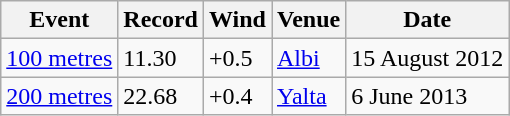<table class="wikitable">
<tr>
<th>Event</th>
<th>Record</th>
<th>Wind</th>
<th>Venue</th>
<th>Date</th>
</tr>
<tr>
<td><a href='#'>100 metres</a></td>
<td>11.30</td>
<td>+0.5</td>
<td><a href='#'>Albi</a></td>
<td>15 August 2012</td>
</tr>
<tr>
<td><a href='#'>200 metres</a></td>
<td>22.68</td>
<td>+0.4</td>
<td><a href='#'>Yalta</a></td>
<td>6 June 2013</td>
</tr>
</table>
